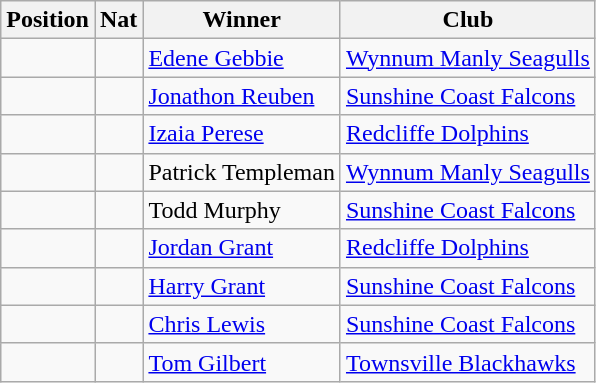<table class="wikitable">
<tr>
<th>Position</th>
<th>Nat</th>
<th>Winner</th>
<th>Club</th>
</tr>
<tr>
<td></td>
<td></td>
<td><a href='#'>Edene Gebbie</a></td>
<td> <a href='#'>Wynnum Manly Seagulls</a></td>
</tr>
<tr>
<td></td>
<td></td>
<td><a href='#'>Jonathon Reuben</a></td>
<td> <a href='#'>Sunshine Coast Falcons</a></td>
</tr>
<tr>
<td></td>
<td></td>
<td><a href='#'>Izaia Perese</a></td>
<td> <a href='#'>Redcliffe Dolphins</a></td>
</tr>
<tr>
<td></td>
<td></td>
<td>Patrick Templeman</td>
<td> <a href='#'>Wynnum Manly Seagulls</a></td>
</tr>
<tr>
<td></td>
<td></td>
<td>Todd Murphy</td>
<td> <a href='#'>Sunshine Coast Falcons</a></td>
</tr>
<tr>
<td></td>
<td></td>
<td><a href='#'>Jordan Grant</a></td>
<td> <a href='#'>Redcliffe Dolphins</a></td>
</tr>
<tr>
<td></td>
<td></td>
<td><a href='#'>Harry Grant</a></td>
<td> <a href='#'>Sunshine Coast Falcons</a></td>
</tr>
<tr>
<td></td>
<td></td>
<td><a href='#'>Chris Lewis</a></td>
<td> <a href='#'>Sunshine Coast Falcons</a></td>
</tr>
<tr>
<td></td>
<td></td>
<td><a href='#'>Tom Gilbert</a></td>
<td> <a href='#'>Townsville Blackhawks</a></td>
</tr>
</table>
